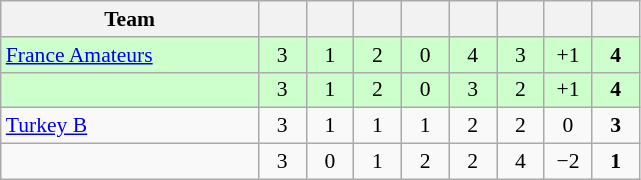<table class="wikitable" style="text-align: center; font-size: 90%;">
<tr>
<th width=165>Team</th>
<th width=25></th>
<th width=25></th>
<th width=25></th>
<th width=25></th>
<th width=25></th>
<th width=25></th>
<th width=25></th>
<th width=25></th>
</tr>
<tr style="background:#cfc;">
<td align="left"> <a href='#'>France Amateurs</a></td>
<td>3</td>
<td>1</td>
<td>2</td>
<td>0</td>
<td>4</td>
<td>3</td>
<td>+1</td>
<td><strong>4</strong></td>
</tr>
<tr style="background:#cfc;">
<td align="left"></td>
<td>3</td>
<td>1</td>
<td>2</td>
<td>0</td>
<td>3</td>
<td>2</td>
<td>+1</td>
<td><strong>4</strong></td>
</tr>
<tr>
<td align="left"> <a href='#'>Turkey B</a></td>
<td>3</td>
<td>1</td>
<td>1</td>
<td>1</td>
<td>2</td>
<td>2</td>
<td>0</td>
<td><strong>3</strong></td>
</tr>
<tr>
<td align="left"></td>
<td>3</td>
<td>0</td>
<td>1</td>
<td>2</td>
<td>2</td>
<td>4</td>
<td>−2</td>
<td><strong>1</strong></td>
</tr>
</table>
